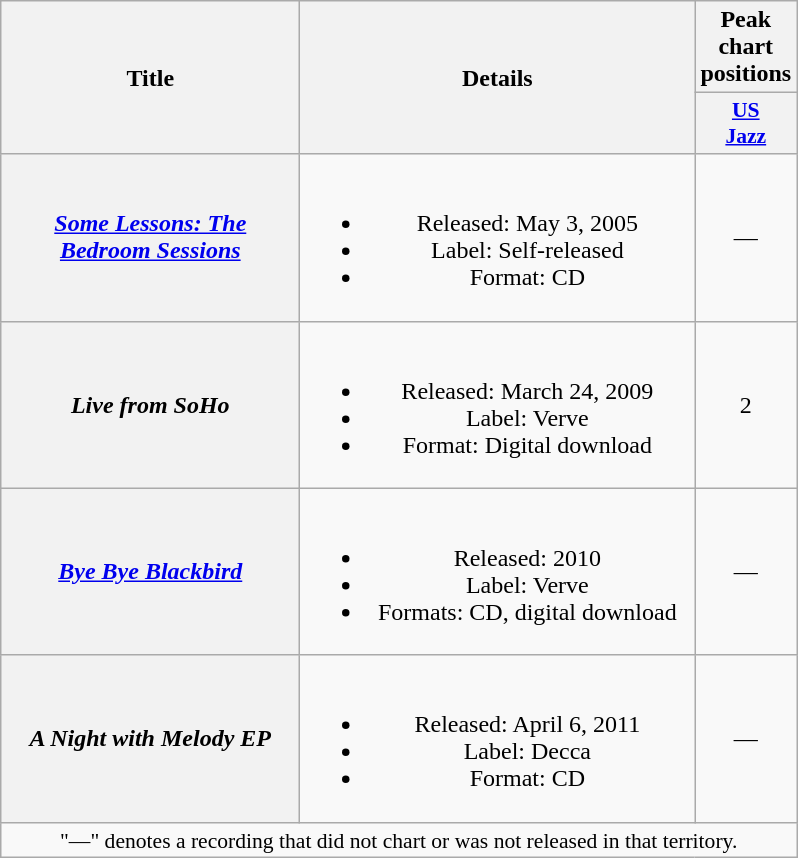<table class="wikitable plainrowheaders" style="text-align:center">
<tr>
<th scope="col" rowspan="2" style="width:12em;">Title</th>
<th scope="col" rowspan="2" style="width:16em;">Details</th>
<th scope="col" colspan="1">Peak chart positions</th>
</tr>
<tr>
<th scope="col" style="width:2.5em;font-size:90%;"><a href='#'>US<br>Jazz</a><br></th>
</tr>
<tr>
<th scope="row"><em><a href='#'>Some Lessons: The Bedroom Sessions</a></em></th>
<td><br><ul><li>Released: May 3, 2005</li><li>Label: Self-released</li><li>Format: CD</li></ul></td>
<td>—</td>
</tr>
<tr>
<th scope="row"><em>Live from SoHo</em></th>
<td><br><ul><li>Released: March 24, 2009</li><li>Label: Verve</li><li>Format: Digital download</li></ul></td>
<td>2</td>
</tr>
<tr>
<th scope="row"><em><a href='#'>Bye Bye Blackbird</a></em></th>
<td><br><ul><li>Released: 2010</li><li>Label: Verve</li><li>Formats: CD, digital download</li></ul></td>
<td>—</td>
</tr>
<tr>
<th scope="row"><em>A Night with Melody EP</em></th>
<td><br><ul><li>Released: April 6, 2011</li><li>Label: Decca</li><li>Format: CD</li></ul></td>
<td>—</td>
</tr>
<tr>
<td colspan="3" style="font-size:90%">"—" denotes a recording that did not chart or was not released in that territory.</td>
</tr>
</table>
